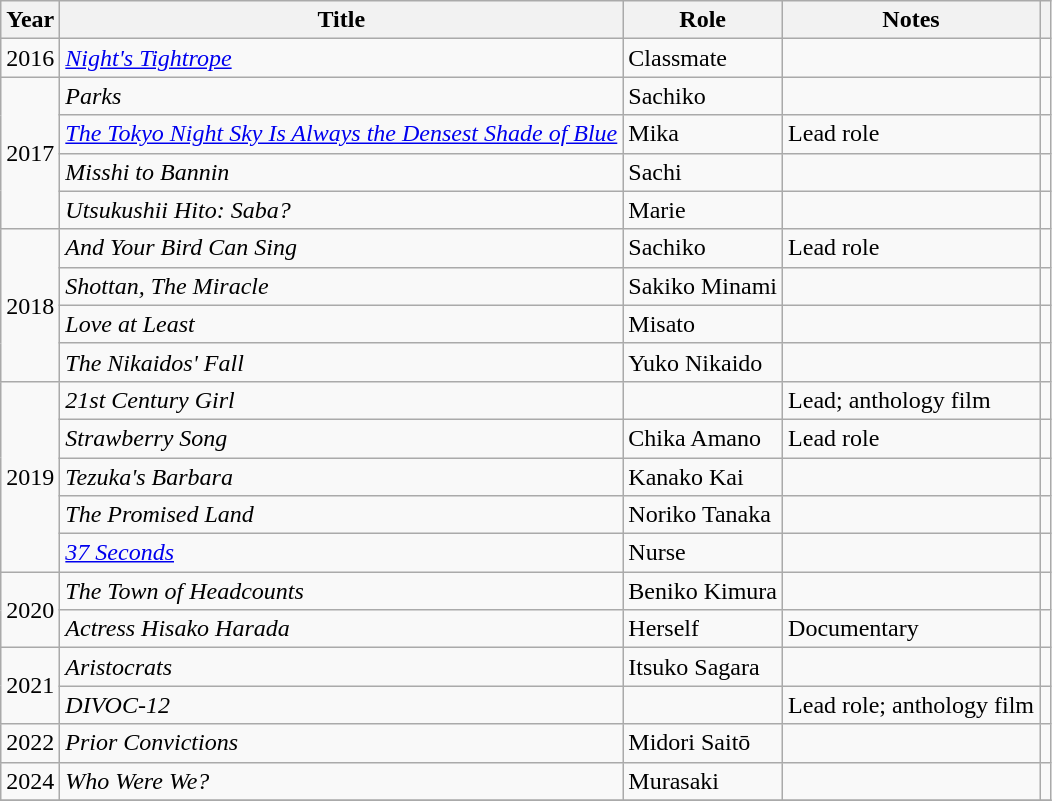<table class="wikitable sortable">
<tr>
<th>Year</th>
<th>Title</th>
<th>Role</th>
<th class="unsortable">Notes</th>
<th class="unsortable"></th>
</tr>
<tr>
<td>2016</td>
<td><em><a href='#'>Night's Tightrope</a></em></td>
<td>Classmate</td>
<td></td>
<td></td>
</tr>
<tr>
<td rowspan=4>2017</td>
<td><em>Parks</em></td>
<td>Sachiko</td>
<td></td>
<td></td>
</tr>
<tr>
<td><em><a href='#'>The Tokyo Night Sky Is Always the Densest Shade of Blue</a></em></td>
<td>Mika</td>
<td>Lead role</td>
<td></td>
</tr>
<tr>
<td><em>Misshi to Bannin</em></td>
<td>Sachi</td>
<td></td>
<td></td>
</tr>
<tr>
<td><em>Utsukushii Hito: Saba?</em></td>
<td>Marie</td>
<td></td>
<td></td>
</tr>
<tr>
<td rowspan=4>2018</td>
<td><em>And Your Bird Can Sing</em></td>
<td>Sachiko</td>
<td>Lead role</td>
<td></td>
</tr>
<tr>
<td><em>Shottan, The Miracle</em></td>
<td>Sakiko Minami</td>
<td></td>
<td></td>
</tr>
<tr>
<td><em>Love at Least</em></td>
<td>Misato</td>
<td></td>
<td></td>
</tr>
<tr>
<td><em>The Nikaidos' Fall</em></td>
<td>Yuko Nikaido</td>
<td></td>
<td></td>
</tr>
<tr>
<td rowspan=5>2019</td>
<td><em>21st Century Girl</em></td>
<td></td>
<td>Lead; anthology film</td>
<td></td>
</tr>
<tr>
<td><em>Strawberry Song</em></td>
<td>Chika Amano</td>
<td>Lead role</td>
<td></td>
</tr>
<tr>
<td><em>Tezuka's Barbara</em></td>
<td>Kanako Kai</td>
<td></td>
<td></td>
</tr>
<tr>
<td><em>The Promised Land</em></td>
<td>Noriko Tanaka</td>
<td></td>
<td></td>
</tr>
<tr>
<td><em><a href='#'>37 Seconds</a></em></td>
<td>Nurse</td>
<td></td>
<td></td>
</tr>
<tr>
<td rowspan=2>2020</td>
<td><em>The Town of Headcounts</em></td>
<td>Beniko Kimura</td>
<td></td>
<td></td>
</tr>
<tr>
<td><em>Actress Hisako Harada</em></td>
<td>Herself</td>
<td>Documentary</td>
<td></td>
</tr>
<tr>
<td rowspan=2>2021</td>
<td><em>Aristocrats</em></td>
<td>Itsuko Sagara</td>
<td></td>
<td></td>
</tr>
<tr>
<td><em>DIVOC-12</em></td>
<td></td>
<td>Lead role; anthology film</td>
<td></td>
</tr>
<tr>
<td>2022</td>
<td><em>Prior Convictions</em></td>
<td>Midori Saitō</td>
<td></td>
<td></td>
</tr>
<tr>
<td>2024</td>
<td><em>Who Were We?</em></td>
<td>Murasaki</td>
<td></td>
<td></td>
</tr>
<tr>
</tr>
</table>
